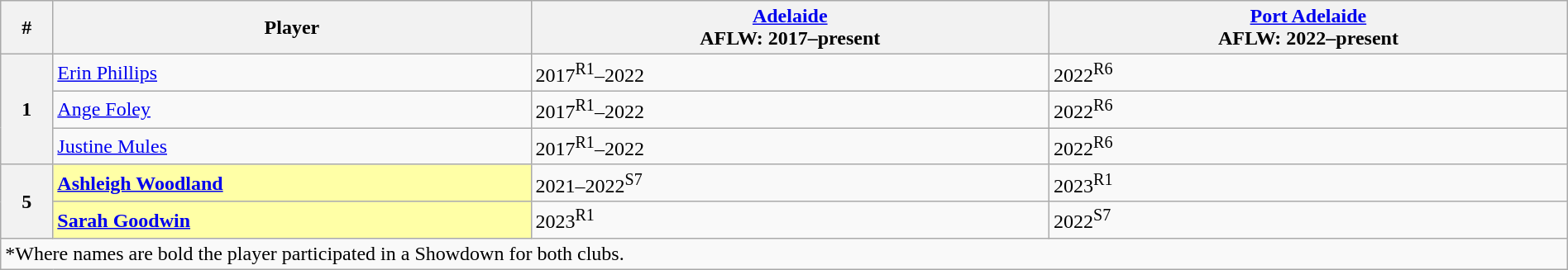<table class="wikitable" style="width:100%">
<tr>
<th>#</th>
<th>Player</th>
<th><a href='#'>Adelaide</a><br>AFLW: 2017–present</th>
<th><a href='#'>Port Adelaide</a><br>AFLW: 2022–present</th>
</tr>
<tr>
<th rowspan="3">1</th>
<td><a href='#'>Erin Phillips</a></td>
<td>2017<sup>R1</sup>–2022</td>
<td>2022<sup>R6</sup></td>
</tr>
<tr>
<td><a href='#'>Ange Foley</a></td>
<td>2017<sup>R1</sup>–2022</td>
<td>2022<sup>R6</sup></td>
</tr>
<tr>
<td><a href='#'>Justine Mules</a></td>
<td>2017<sup>R1</sup>–2022</td>
<td>2022<sup>R6</sup></td>
</tr>
<tr>
<th rowspan="2">5</th>
<td style="background:#ffffa6;"><strong><a href='#'>Ashleigh Woodland</a></strong></td>
<td>2021–2022<sup>S7</sup></td>
<td>2023<sup>R1</sup></td>
</tr>
<tr>
<td style="background:#ffffa6;"><strong><a href='#'>Sarah Goodwin</a></strong></td>
<td>2023<sup>R1</sup></td>
<td>2022<sup>S7</sup></td>
</tr>
<tr>
<td colspan="4">*Where names are bold the player participated in a Showdown for both clubs.</td>
</tr>
</table>
